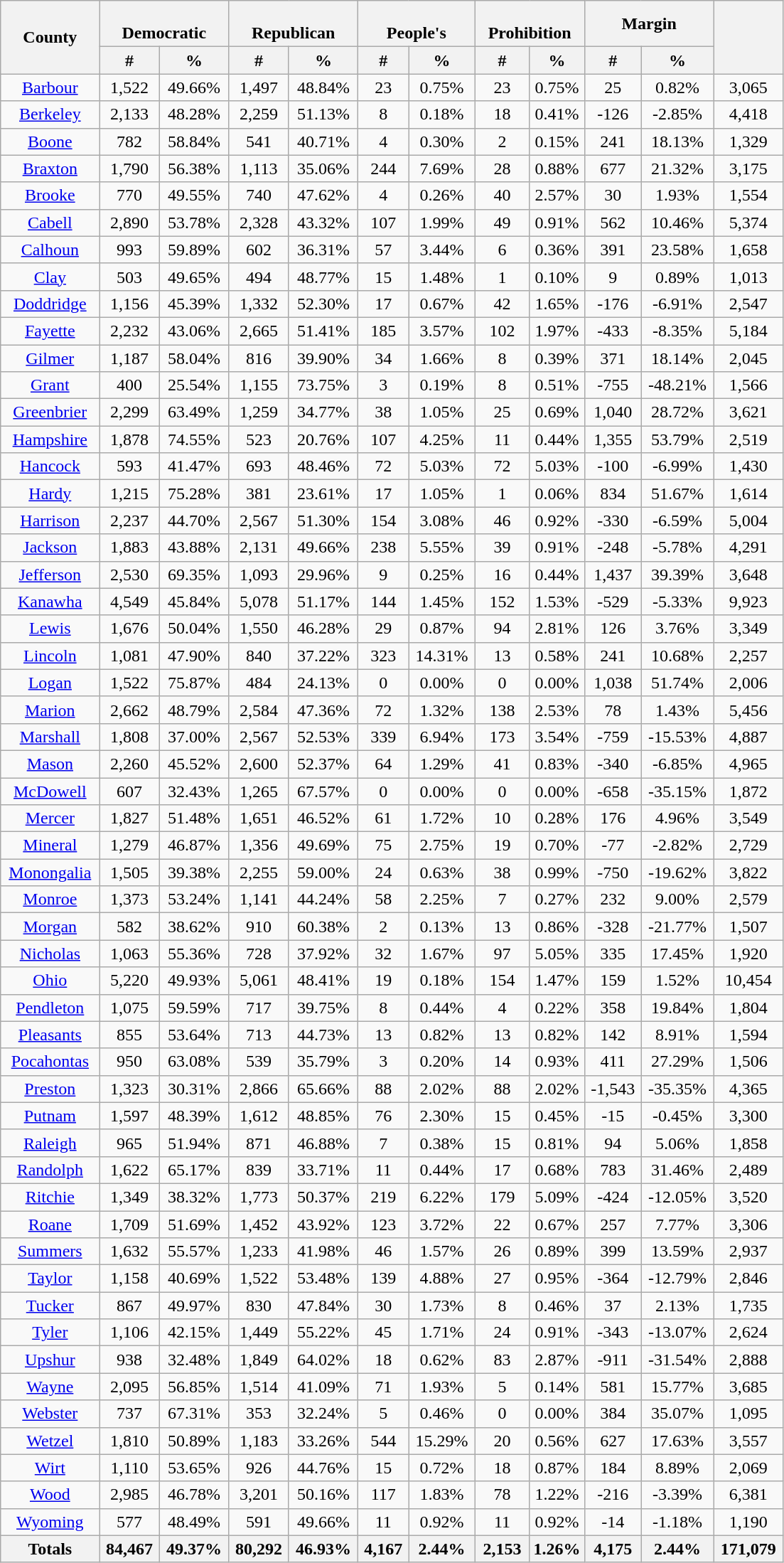<table class="wikitable sortable mw-collapsible mw-collapsed">
<tr>
<th rowspan="2">County</th>
<th colspan="2"><br>Democratic</th>
<th colspan="2"><br>Republican</th>
<th colspan="2"><br>People's</th>
<th colspan="2"><br>Prohibition</th>
<th colspan="2">Margin</th>
<th rowspan="2" data-sort-type="number"></th>
</tr>
<tr>
<th data-sort-type="number">#</th>
<th data-sort-type="number">%</th>
<th data-sort-type="number">#</th>
<th data-sort-type="number">%</th>
<th data-sort-type="number">#</th>
<th data-sort-type="number">%</th>
<th data-sort-type="number" width="7%">#</th>
<th data-sort-type="number" width="7%">%</th>
<th data-sort-type="number">#</th>
<th data-sort-type="number">%</th>
</tr>
<tr style="text-align:center;">
<td><a href='#'>Barbour</a></td>
<td>1,522</td>
<td>49.66%</td>
<td>1,497</td>
<td>48.84%</td>
<td>23</td>
<td>0.75%</td>
<td>23</td>
<td>0.75%</td>
<td>25</td>
<td>0.82%</td>
<td>3,065</td>
</tr>
<tr style="text-align:center;">
<td><a href='#'>Berkeley</a></td>
<td>2,133</td>
<td>48.28%</td>
<td>2,259</td>
<td>51.13%</td>
<td>8</td>
<td>0.18%</td>
<td>18</td>
<td>0.41%</td>
<td>-126</td>
<td>-2.85%</td>
<td>4,418</td>
</tr>
<tr style="text-align:center;">
<td><a href='#'>Boone</a></td>
<td>782</td>
<td>58.84%</td>
<td>541</td>
<td>40.71%</td>
<td>4</td>
<td>0.30%</td>
<td>2</td>
<td>0.15%</td>
<td>241</td>
<td>18.13%</td>
<td>1,329</td>
</tr>
<tr style="text-align:center;">
<td><a href='#'>Braxton</a></td>
<td>1,790</td>
<td>56.38%</td>
<td>1,113</td>
<td>35.06%</td>
<td>244</td>
<td>7.69%</td>
<td>28</td>
<td>0.88%</td>
<td>677</td>
<td>21.32%</td>
<td>3,175</td>
</tr>
<tr style="text-align:center;">
<td><a href='#'>Brooke</a></td>
<td>770</td>
<td>49.55%</td>
<td>740</td>
<td>47.62%</td>
<td>4</td>
<td>0.26%</td>
<td>40</td>
<td>2.57%</td>
<td>30</td>
<td>1.93%</td>
<td>1,554</td>
</tr>
<tr style="text-align:center;">
<td><a href='#'>Cabell</a></td>
<td>2,890</td>
<td>53.78%</td>
<td>2,328</td>
<td>43.32%</td>
<td>107</td>
<td>1.99%</td>
<td>49</td>
<td>0.91%</td>
<td>562</td>
<td>10.46%</td>
<td>5,374</td>
</tr>
<tr style="text-align:center;">
<td><a href='#'>Calhoun</a></td>
<td>993</td>
<td>59.89%</td>
<td>602</td>
<td>36.31%</td>
<td>57</td>
<td>3.44%</td>
<td>6</td>
<td>0.36%</td>
<td>391</td>
<td>23.58%</td>
<td>1,658</td>
</tr>
<tr style="text-align:center;">
<td><a href='#'>Clay</a></td>
<td>503</td>
<td>49.65%</td>
<td>494</td>
<td>48.77%</td>
<td>15</td>
<td>1.48%</td>
<td>1</td>
<td>0.10%</td>
<td>9</td>
<td>0.89%</td>
<td>1,013</td>
</tr>
<tr style="text-align:center;">
<td><a href='#'>Doddridge</a></td>
<td>1,156</td>
<td>45.39%</td>
<td>1,332</td>
<td>52.30%</td>
<td>17</td>
<td>0.67%</td>
<td>42</td>
<td>1.65%</td>
<td>-176</td>
<td>-6.91%</td>
<td>2,547</td>
</tr>
<tr style="text-align:center;">
<td><a href='#'>Fayette</a></td>
<td>2,232</td>
<td>43.06%</td>
<td>2,665</td>
<td>51.41%</td>
<td>185</td>
<td>3.57%</td>
<td>102</td>
<td>1.97%</td>
<td>-433</td>
<td>-8.35%</td>
<td>5,184</td>
</tr>
<tr style="text-align:center;">
<td><a href='#'>Gilmer</a></td>
<td>1,187</td>
<td>58.04%</td>
<td>816</td>
<td>39.90%</td>
<td>34</td>
<td>1.66%</td>
<td>8</td>
<td>0.39%</td>
<td>371</td>
<td>18.14%</td>
<td>2,045</td>
</tr>
<tr style="text-align:center;">
<td><a href='#'>Grant</a></td>
<td>400</td>
<td>25.54%</td>
<td>1,155</td>
<td>73.75%</td>
<td>3</td>
<td>0.19%</td>
<td>8</td>
<td>0.51%</td>
<td>-755</td>
<td>-48.21%</td>
<td>1,566</td>
</tr>
<tr style="text-align:center;">
<td><a href='#'>Greenbrier</a></td>
<td>2,299</td>
<td>63.49%</td>
<td>1,259</td>
<td>34.77%</td>
<td>38</td>
<td>1.05%</td>
<td>25</td>
<td>0.69%</td>
<td>1,040</td>
<td>28.72%</td>
<td>3,621</td>
</tr>
<tr style="text-align:center;">
<td><a href='#'>Hampshire</a></td>
<td>1,878</td>
<td>74.55%</td>
<td>523</td>
<td>20.76%</td>
<td>107</td>
<td>4.25%</td>
<td>11</td>
<td>0.44%</td>
<td>1,355</td>
<td>53.79%</td>
<td>2,519</td>
</tr>
<tr style="text-align:center;">
<td><a href='#'>Hancock</a></td>
<td>593</td>
<td>41.47%</td>
<td>693</td>
<td>48.46%</td>
<td>72</td>
<td>5.03%</td>
<td>72</td>
<td>5.03%</td>
<td>-100</td>
<td>-6.99%</td>
<td>1,430</td>
</tr>
<tr style="text-align:center;">
<td><a href='#'>Hardy</a></td>
<td>1,215</td>
<td>75.28%</td>
<td>381</td>
<td>23.61%</td>
<td>17</td>
<td>1.05%</td>
<td>1</td>
<td>0.06%</td>
<td>834</td>
<td>51.67%</td>
<td>1,614</td>
</tr>
<tr style="text-align:center;">
<td><a href='#'>Harrison</a></td>
<td>2,237</td>
<td>44.70%</td>
<td>2,567</td>
<td>51.30%</td>
<td>154</td>
<td>3.08%</td>
<td>46</td>
<td>0.92%</td>
<td>-330</td>
<td>-6.59%</td>
<td>5,004</td>
</tr>
<tr style="text-align:center;">
<td><a href='#'>Jackson</a></td>
<td>1,883</td>
<td>43.88%</td>
<td>2,131</td>
<td>49.66%</td>
<td>238</td>
<td>5.55%</td>
<td>39</td>
<td>0.91%</td>
<td>-248</td>
<td>-5.78%</td>
<td>4,291</td>
</tr>
<tr style="text-align:center;">
<td><a href='#'>Jefferson</a></td>
<td>2,530</td>
<td>69.35%</td>
<td>1,093</td>
<td>29.96%</td>
<td>9</td>
<td>0.25%</td>
<td>16</td>
<td>0.44%</td>
<td>1,437</td>
<td>39.39%</td>
<td>3,648</td>
</tr>
<tr style="text-align:center;">
<td><a href='#'>Kanawha</a></td>
<td>4,549</td>
<td>45.84%</td>
<td>5,078</td>
<td>51.17%</td>
<td>144</td>
<td>1.45%</td>
<td>152</td>
<td>1.53%</td>
<td>-529</td>
<td>-5.33%</td>
<td>9,923</td>
</tr>
<tr style="text-align:center;">
<td><a href='#'>Lewis</a></td>
<td>1,676</td>
<td>50.04%</td>
<td>1,550</td>
<td>46.28%</td>
<td>29</td>
<td>0.87%</td>
<td>94</td>
<td>2.81%</td>
<td>126</td>
<td>3.76%</td>
<td>3,349</td>
</tr>
<tr style="text-align:center;">
<td><a href='#'>Lincoln</a></td>
<td>1,081</td>
<td>47.90%</td>
<td>840</td>
<td>37.22%</td>
<td>323</td>
<td>14.31%</td>
<td>13</td>
<td>0.58%</td>
<td>241</td>
<td>10.68%</td>
<td>2,257</td>
</tr>
<tr style="text-align:center;">
<td><a href='#'>Logan</a></td>
<td>1,522</td>
<td>75.87%</td>
<td>484</td>
<td>24.13%</td>
<td>0</td>
<td>0.00%</td>
<td>0</td>
<td>0.00%</td>
<td>1,038</td>
<td>51.74%</td>
<td>2,006</td>
</tr>
<tr style="text-align:center;">
<td><a href='#'>Marion</a></td>
<td>2,662</td>
<td>48.79%</td>
<td>2,584</td>
<td>47.36%</td>
<td>72</td>
<td>1.32%</td>
<td>138</td>
<td>2.53%</td>
<td>78</td>
<td>1.43%</td>
<td>5,456</td>
</tr>
<tr style="text-align:center;">
<td><a href='#'>Marshall</a></td>
<td>1,808</td>
<td>37.00%</td>
<td>2,567</td>
<td>52.53%</td>
<td>339</td>
<td>6.94%</td>
<td>173</td>
<td>3.54%</td>
<td>-759</td>
<td>-15.53%</td>
<td>4,887</td>
</tr>
<tr style="text-align:center;">
<td><a href='#'>Mason</a></td>
<td>2,260</td>
<td>45.52%</td>
<td>2,600</td>
<td>52.37%</td>
<td>64</td>
<td>1.29%</td>
<td>41</td>
<td>0.83%</td>
<td>-340</td>
<td>-6.85%</td>
<td>4,965</td>
</tr>
<tr style="text-align:center;">
<td><a href='#'>McDowell</a></td>
<td>607</td>
<td>32.43%</td>
<td>1,265</td>
<td>67.57%</td>
<td>0</td>
<td>0.00%</td>
<td>0</td>
<td>0.00%</td>
<td>-658</td>
<td>-35.15%</td>
<td>1,872</td>
</tr>
<tr style="text-align:center;">
<td><a href='#'>Mercer</a></td>
<td>1,827</td>
<td>51.48%</td>
<td>1,651</td>
<td>46.52%</td>
<td>61</td>
<td>1.72%</td>
<td>10</td>
<td>0.28%</td>
<td>176</td>
<td>4.96%</td>
<td>3,549</td>
</tr>
<tr style="text-align:center;">
<td><a href='#'>Mineral</a></td>
<td>1,279</td>
<td>46.87%</td>
<td>1,356</td>
<td>49.69%</td>
<td>75</td>
<td>2.75%</td>
<td>19</td>
<td>0.70%</td>
<td>-77</td>
<td>-2.82%</td>
<td>2,729</td>
</tr>
<tr style="text-align:center;">
<td><a href='#'>Monongalia</a></td>
<td>1,505</td>
<td>39.38%</td>
<td>2,255</td>
<td>59.00%</td>
<td>24</td>
<td>0.63%</td>
<td>38</td>
<td>0.99%</td>
<td>-750</td>
<td>-19.62%</td>
<td>3,822</td>
</tr>
<tr style="text-align:center;">
<td><a href='#'>Monroe</a></td>
<td>1,373</td>
<td>53.24%</td>
<td>1,141</td>
<td>44.24%</td>
<td>58</td>
<td>2.25%</td>
<td>7</td>
<td>0.27%</td>
<td>232</td>
<td>9.00%</td>
<td>2,579</td>
</tr>
<tr style="text-align:center;">
<td><a href='#'>Morgan</a></td>
<td>582</td>
<td>38.62%</td>
<td>910</td>
<td>60.38%</td>
<td>2</td>
<td>0.13%</td>
<td>13</td>
<td>0.86%</td>
<td>-328</td>
<td>-21.77%</td>
<td>1,507</td>
</tr>
<tr style="text-align:center;">
<td><a href='#'>Nicholas</a></td>
<td>1,063</td>
<td>55.36%</td>
<td>728</td>
<td>37.92%</td>
<td>32</td>
<td>1.67%</td>
<td>97</td>
<td>5.05%</td>
<td>335</td>
<td>17.45%</td>
<td>1,920</td>
</tr>
<tr style="text-align:center;">
<td><a href='#'>Ohio</a></td>
<td>5,220</td>
<td>49.93%</td>
<td>5,061</td>
<td>48.41%</td>
<td>19</td>
<td>0.18%</td>
<td>154</td>
<td>1.47%</td>
<td>159</td>
<td>1.52%</td>
<td>10,454</td>
</tr>
<tr style="text-align:center;">
<td><a href='#'>Pendleton</a></td>
<td>1,075</td>
<td>59.59%</td>
<td>717</td>
<td>39.75%</td>
<td>8</td>
<td>0.44%</td>
<td>4</td>
<td>0.22%</td>
<td>358</td>
<td>19.84%</td>
<td>1,804</td>
</tr>
<tr style="text-align:center;">
<td><a href='#'>Pleasants</a></td>
<td>855</td>
<td>53.64%</td>
<td>713</td>
<td>44.73%</td>
<td>13</td>
<td>0.82%</td>
<td>13</td>
<td>0.82%</td>
<td>142</td>
<td>8.91%</td>
<td>1,594</td>
</tr>
<tr style="text-align:center;">
<td><a href='#'>Pocahontas</a></td>
<td>950</td>
<td>63.08%</td>
<td>539</td>
<td>35.79%</td>
<td>3</td>
<td>0.20%</td>
<td>14</td>
<td>0.93%</td>
<td>411</td>
<td>27.29%</td>
<td>1,506</td>
</tr>
<tr style="text-align:center;">
<td><a href='#'>Preston</a></td>
<td>1,323</td>
<td>30.31%</td>
<td>2,866</td>
<td>65.66%</td>
<td>88</td>
<td>2.02%</td>
<td>88</td>
<td>2.02%</td>
<td>-1,543</td>
<td>-35.35%</td>
<td>4,365</td>
</tr>
<tr style="text-align:center;">
<td><a href='#'>Putnam</a></td>
<td>1,597</td>
<td>48.39%</td>
<td>1,612</td>
<td>48.85%</td>
<td>76</td>
<td>2.30%</td>
<td>15</td>
<td>0.45%</td>
<td>-15</td>
<td>-0.45%</td>
<td>3,300</td>
</tr>
<tr style="text-align:center;">
<td><a href='#'>Raleigh</a></td>
<td>965</td>
<td>51.94%</td>
<td>871</td>
<td>46.88%</td>
<td>7</td>
<td>0.38%</td>
<td>15</td>
<td>0.81%</td>
<td>94</td>
<td>5.06%</td>
<td>1,858</td>
</tr>
<tr style="text-align:center;">
<td><a href='#'>Randolph</a></td>
<td>1,622</td>
<td>65.17%</td>
<td>839</td>
<td>33.71%</td>
<td>11</td>
<td>0.44%</td>
<td>17</td>
<td>0.68%</td>
<td>783</td>
<td>31.46%</td>
<td>2,489</td>
</tr>
<tr style="text-align:center;">
<td><a href='#'>Ritchie</a></td>
<td>1,349</td>
<td>38.32%</td>
<td>1,773</td>
<td>50.37%</td>
<td>219</td>
<td>6.22%</td>
<td>179</td>
<td>5.09%</td>
<td>-424</td>
<td>-12.05%</td>
<td>3,520</td>
</tr>
<tr style="text-align:center;">
<td><a href='#'>Roane</a></td>
<td>1,709</td>
<td>51.69%</td>
<td>1,452</td>
<td>43.92%</td>
<td>123</td>
<td>3.72%</td>
<td>22</td>
<td>0.67%</td>
<td>257</td>
<td>7.77%</td>
<td>3,306</td>
</tr>
<tr style="text-align:center;">
<td><a href='#'>Summers</a></td>
<td>1,632</td>
<td>55.57%</td>
<td>1,233</td>
<td>41.98%</td>
<td>46</td>
<td>1.57%</td>
<td>26</td>
<td>0.89%</td>
<td>399</td>
<td>13.59%</td>
<td>2,937</td>
</tr>
<tr style="text-align:center;">
<td><a href='#'>Taylor</a></td>
<td>1,158</td>
<td>40.69%</td>
<td>1,522</td>
<td>53.48%</td>
<td>139</td>
<td>4.88%</td>
<td>27</td>
<td>0.95%</td>
<td>-364</td>
<td>-12.79%</td>
<td>2,846</td>
</tr>
<tr style="text-align:center;">
<td><a href='#'>Tucker</a></td>
<td>867</td>
<td>49.97%</td>
<td>830</td>
<td>47.84%</td>
<td>30</td>
<td>1.73%</td>
<td>8</td>
<td>0.46%</td>
<td>37</td>
<td>2.13%</td>
<td>1,735</td>
</tr>
<tr style="text-align:center;">
<td><a href='#'>Tyler</a></td>
<td>1,106</td>
<td>42.15%</td>
<td>1,449</td>
<td>55.22%</td>
<td>45</td>
<td>1.71%</td>
<td>24</td>
<td>0.91%</td>
<td>-343</td>
<td>-13.07%</td>
<td>2,624</td>
</tr>
<tr style="text-align:center;">
<td><a href='#'>Upshur</a></td>
<td>938</td>
<td>32.48%</td>
<td>1,849</td>
<td>64.02%</td>
<td>18</td>
<td>0.62%</td>
<td>83</td>
<td>2.87%</td>
<td>-911</td>
<td>-31.54%</td>
<td>2,888</td>
</tr>
<tr style="text-align:center;">
<td><a href='#'>Wayne</a></td>
<td>2,095</td>
<td>56.85%</td>
<td>1,514</td>
<td>41.09%</td>
<td>71</td>
<td>1.93%</td>
<td>5</td>
<td>0.14%</td>
<td>581</td>
<td>15.77%</td>
<td>3,685</td>
</tr>
<tr style="text-align:center;">
<td><a href='#'>Webster</a></td>
<td>737</td>
<td>67.31%</td>
<td>353</td>
<td>32.24%</td>
<td>5</td>
<td>0.46%</td>
<td>0</td>
<td>0.00%</td>
<td>384</td>
<td>35.07%</td>
<td>1,095</td>
</tr>
<tr style="text-align:center;">
<td><a href='#'>Wetzel</a></td>
<td>1,810</td>
<td>50.89%</td>
<td>1,183</td>
<td>33.26%</td>
<td>544</td>
<td>15.29%</td>
<td>20</td>
<td>0.56%</td>
<td>627</td>
<td>17.63%</td>
<td>3,557</td>
</tr>
<tr style="text-align:center;">
<td><a href='#'>Wirt</a></td>
<td>1,110</td>
<td>53.65%</td>
<td>926</td>
<td>44.76%</td>
<td>15</td>
<td>0.72%</td>
<td>18</td>
<td>0.87%</td>
<td>184</td>
<td>8.89%</td>
<td>2,069</td>
</tr>
<tr style="text-align:center;">
<td><a href='#'>Wood</a></td>
<td>2,985</td>
<td>46.78%</td>
<td>3,201</td>
<td>50.16%</td>
<td>117</td>
<td>1.83%</td>
<td>78</td>
<td>1.22%</td>
<td>-216</td>
<td>-3.39%</td>
<td>6,381</td>
</tr>
<tr style="text-align:center;">
<td><a href='#'>Wyoming</a></td>
<td>577</td>
<td>48.49%</td>
<td>591</td>
<td>49.66%</td>
<td>11</td>
<td>0.92%</td>
<td>11</td>
<td>0.92%</td>
<td>-14</td>
<td>-1.18%</td>
<td>1,190</td>
</tr>
<tr>
<th>Totals</th>
<th>84,467</th>
<th>49.37%</th>
<th>80,292</th>
<th>46.93%</th>
<th>4,167</th>
<th>2.44%</th>
<th>2,153</th>
<th>1.26%</th>
<th>4,175</th>
<th>2.44%</th>
<th>171,079</th>
</tr>
</table>
